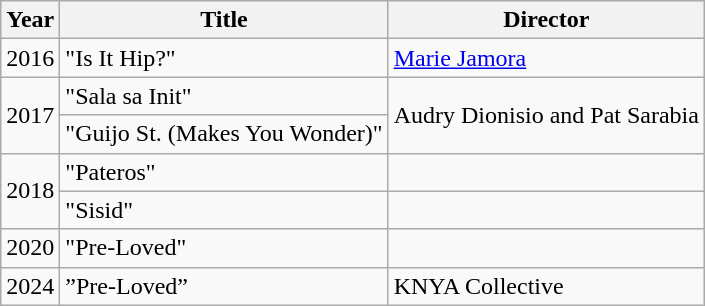<table class="wikitable plainrowheaders">
<tr>
<th>Year</th>
<th>Title</th>
<th>Director</th>
</tr>
<tr>
<td>2016</td>
<td>"Is It Hip?"</td>
<td><a href='#'>Marie Jamora</a></td>
</tr>
<tr>
<td rowspan="2">2017</td>
<td>"Sala sa Init"</td>
<td rowspan="2">Audry Dionisio and Pat Sarabia</td>
</tr>
<tr>
<td>"Guijo St. (Makes You Wonder)"</td>
</tr>
<tr>
<td rowspan="2">2018</td>
<td>"Pateros"</td>
<td></td>
</tr>
<tr>
<td>"Sisid"</td>
<td></td>
</tr>
<tr>
<td>2020</td>
<td>"Pre-Loved" </td>
<td></td>
</tr>
<tr>
<td>2024</td>
<td>”Pre-Loved” </td>
<td>KNYA Collective</td>
</tr>
</table>
